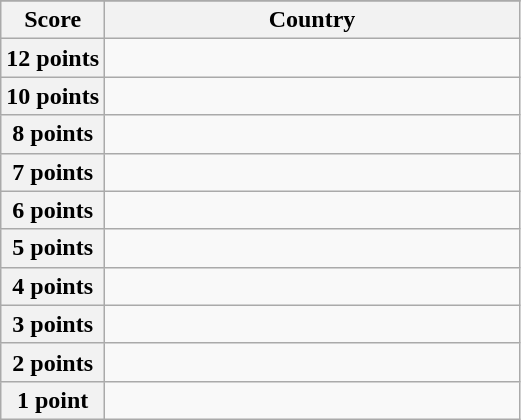<table class="wikitable">
<tr>
</tr>
<tr>
<th scope="col" width="20%">Score</th>
<th scope="col">Country</th>
</tr>
<tr>
<th scope="row">12 points</th>
<td></td>
</tr>
<tr>
<th scope="row">10 points</th>
<td></td>
</tr>
<tr>
<th scope="row">8 points</th>
<td></td>
</tr>
<tr>
<th scope="row">7 points</th>
<td></td>
</tr>
<tr>
<th scope="row">6 points</th>
<td></td>
</tr>
<tr>
<th scope="row">5 points</th>
<td></td>
</tr>
<tr>
<th scope="row">4 points</th>
<td></td>
</tr>
<tr>
<th scope="row">3 points</th>
<td></td>
</tr>
<tr>
<th scope="row">2 points</th>
<td></td>
</tr>
<tr>
<th scope="row">1 point</th>
<td></td>
</tr>
</table>
